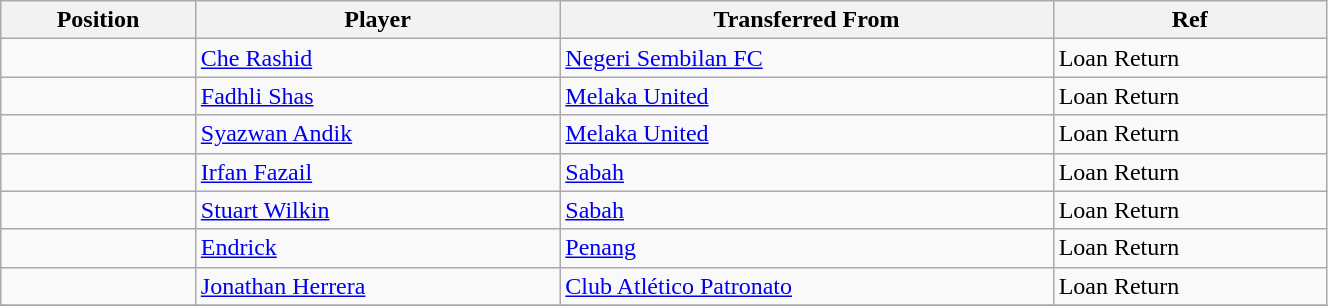<table class="wikitable sortable" style="width:70%; font-size:100%; text-align:left;">
<tr>
<th>Position</th>
<th>Player</th>
<th>Transferred From</th>
<th>Ref</th>
</tr>
<tr>
<td></td>
<td> <a href='#'>Che Rashid</a></td>
<td> <a href='#'>Negeri Sembilan FC</a></td>
<td>Loan Return</td>
</tr>
<tr>
<td></td>
<td> <a href='#'>Fadhli Shas</a></td>
<td> <a href='#'>Melaka United</a></td>
<td>Loan Return</td>
</tr>
<tr>
<td></td>
<td> <a href='#'>Syazwan Andik</a></td>
<td> <a href='#'>Melaka United</a></td>
<td>Loan Return</td>
</tr>
<tr>
<td></td>
<td> <a href='#'>Irfan Fazail</a></td>
<td> <a href='#'>Sabah</a> </td>
<td>Loan Return</td>
</tr>
<tr>
<td></td>
<td> <a href='#'>Stuart Wilkin</a></td>
<td> <a href='#'>Sabah</a> </td>
<td>Loan Return</td>
</tr>
<tr>
<td></td>
<td> <a href='#'>Endrick</a></td>
<td> <a href='#'>Penang</a></td>
<td>Loan Return </td>
</tr>
<tr>
<td></td>
<td> <a href='#'>Jonathan Herrera</a></td>
<td> <a href='#'>Club Atlético Patronato</a> </td>
<td>Loan Return</td>
</tr>
<tr>
</tr>
</table>
